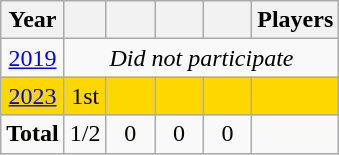<table class="wikitable" style="text-align: center;">
<tr>
<th>Year</th>
<th></th>
<th width=25px></th>
<th width=25px></th>
<th width=25px></th>
<th>Players</th>
</tr>
<tr>
<td> <a href='#'>2019</a></td>
<td colspan=5><em>Did not participate</em></td>
</tr>
<tr valign="top" bgcolor=gold>
<td> <a href='#'>2023</a></td>
<td>1st </td>
<td></td>
<td></td>
<td></td>
<td></td>
</tr>
<tr>
<td><strong>Total</strong></td>
<td>1/2</td>
<td>0</td>
<td>0</td>
<td>0</td>
<td></td>
</tr>
</table>
